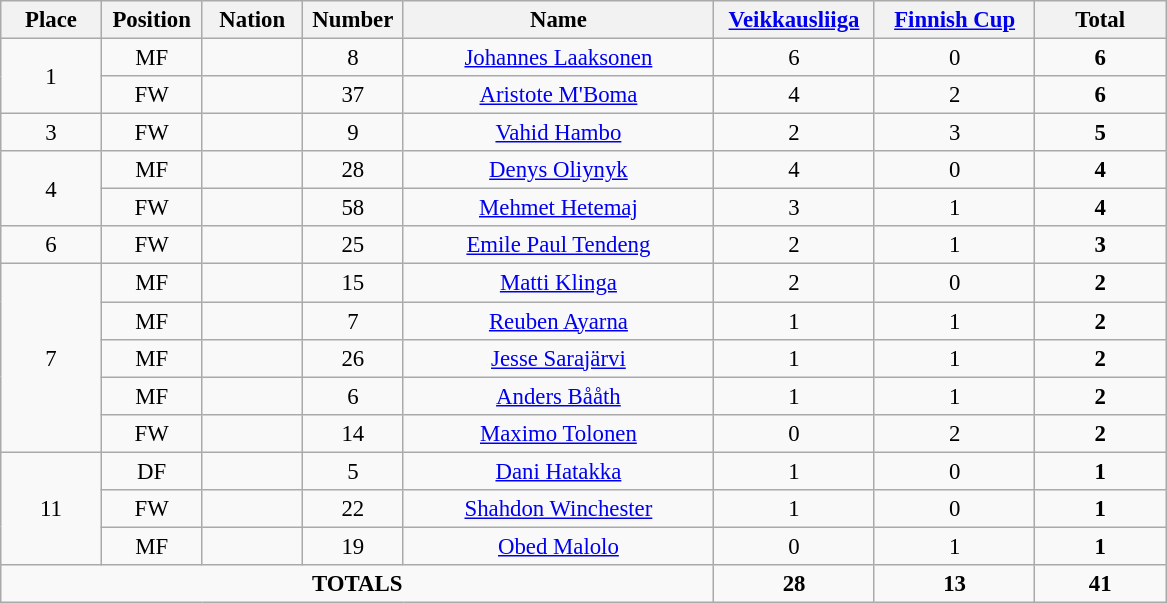<table class="wikitable" style="font-size: 95%; text-align: center;">
<tr>
<th width=60>Place</th>
<th width=60>Position</th>
<th width=60>Nation</th>
<th width=60>Number</th>
<th width=200>Name</th>
<th width=100><a href='#'>Veikkausliiga</a></th>
<th width=100><a href='#'>Finnish Cup</a></th>
<th width=80><strong>Total</strong></th>
</tr>
<tr>
<td rowspan="2">1</td>
<td>MF</td>
<td></td>
<td>8</td>
<td><a href='#'>Johannes Laaksonen</a></td>
<td>6</td>
<td>0</td>
<td><strong>6</strong></td>
</tr>
<tr>
<td>FW</td>
<td></td>
<td>37</td>
<td><a href='#'>Aristote M'Boma</a></td>
<td>4</td>
<td>2</td>
<td><strong>6</strong></td>
</tr>
<tr>
<td>3</td>
<td>FW</td>
<td></td>
<td>9</td>
<td><a href='#'>Vahid Hambo</a></td>
<td>2</td>
<td>3</td>
<td><strong>5</strong></td>
</tr>
<tr>
<td rowspan="2">4</td>
<td>MF</td>
<td></td>
<td>28</td>
<td><a href='#'>Denys Oliynyk</a></td>
<td>4</td>
<td>0</td>
<td><strong>4</strong></td>
</tr>
<tr>
<td>FW</td>
<td></td>
<td>58</td>
<td><a href='#'>Mehmet Hetemaj</a></td>
<td>3</td>
<td>1</td>
<td><strong>4</strong></td>
</tr>
<tr>
<td>6</td>
<td>FW</td>
<td></td>
<td>25</td>
<td><a href='#'>Emile Paul Tendeng</a></td>
<td>2</td>
<td>1</td>
<td><strong>3</strong></td>
</tr>
<tr>
<td rowspan="5">7</td>
<td>MF</td>
<td></td>
<td>15</td>
<td><a href='#'>Matti Klinga</a></td>
<td>2</td>
<td>0</td>
<td><strong>2</strong></td>
</tr>
<tr>
<td>MF</td>
<td></td>
<td>7</td>
<td><a href='#'>Reuben Ayarna</a></td>
<td>1</td>
<td>1</td>
<td><strong>2</strong></td>
</tr>
<tr>
<td>MF</td>
<td></td>
<td>26</td>
<td><a href='#'>Jesse Sarajärvi</a></td>
<td>1</td>
<td>1</td>
<td><strong>2</strong></td>
</tr>
<tr>
<td>MF</td>
<td></td>
<td>6</td>
<td><a href='#'>Anders Bååth</a></td>
<td>1</td>
<td>1</td>
<td><strong>2</strong></td>
</tr>
<tr>
<td>FW</td>
<td></td>
<td>14</td>
<td><a href='#'>Maximo Tolonen</a></td>
<td>0</td>
<td>2</td>
<td><strong>2</strong></td>
</tr>
<tr>
<td rowspan="3">11</td>
<td>DF</td>
<td></td>
<td>5</td>
<td><a href='#'>Dani Hatakka</a></td>
<td>1</td>
<td>0</td>
<td><strong>1</strong></td>
</tr>
<tr>
<td>FW</td>
<td></td>
<td>22</td>
<td><a href='#'>Shahdon Winchester</a></td>
<td>1</td>
<td>0</td>
<td><strong>1</strong></td>
</tr>
<tr>
<td>MF</td>
<td></td>
<td>19</td>
<td><a href='#'>Obed Malolo</a></td>
<td>0</td>
<td>1</td>
<td><strong>1</strong></td>
</tr>
<tr>
<td colspan="5"><strong>TOTALS</strong></td>
<td><strong>28</strong></td>
<td><strong>13</strong></td>
<td><strong>41</strong></td>
</tr>
</table>
